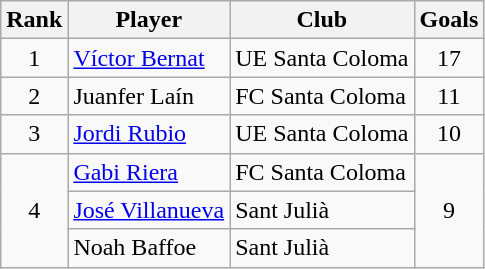<table class="wikitable" style="text-align:center">
<tr>
<th>Rank</th>
<th>Player</th>
<th>Club</th>
<th>Goals</th>
</tr>
<tr>
<td>1</td>
<td align="left"> <a href='#'>Víctor Bernat</a></td>
<td align="left">UE Santa Coloma</td>
<td>17</td>
</tr>
<tr>
<td>2</td>
<td align="left"> Juanfer Laín</td>
<td align="left">FC Santa Coloma</td>
<td>11</td>
</tr>
<tr>
<td>3</td>
<td align="left"> <a href='#'>Jordi Rubio</a></td>
<td align="left">UE Santa Coloma</td>
<td>10</td>
</tr>
<tr>
<td rowspan=3>4</td>
<td align="left"> <a href='#'>Gabi Riera</a></td>
<td align="left">FC Santa Coloma</td>
<td rowspan=3>9</td>
</tr>
<tr>
<td align="left"> <a href='#'>José Villanueva</a></td>
<td align="left">Sant Julià</td>
</tr>
<tr>
<td align="left"> Noah Baffoe</td>
<td align="left">Sant Julià</td>
</tr>
</table>
